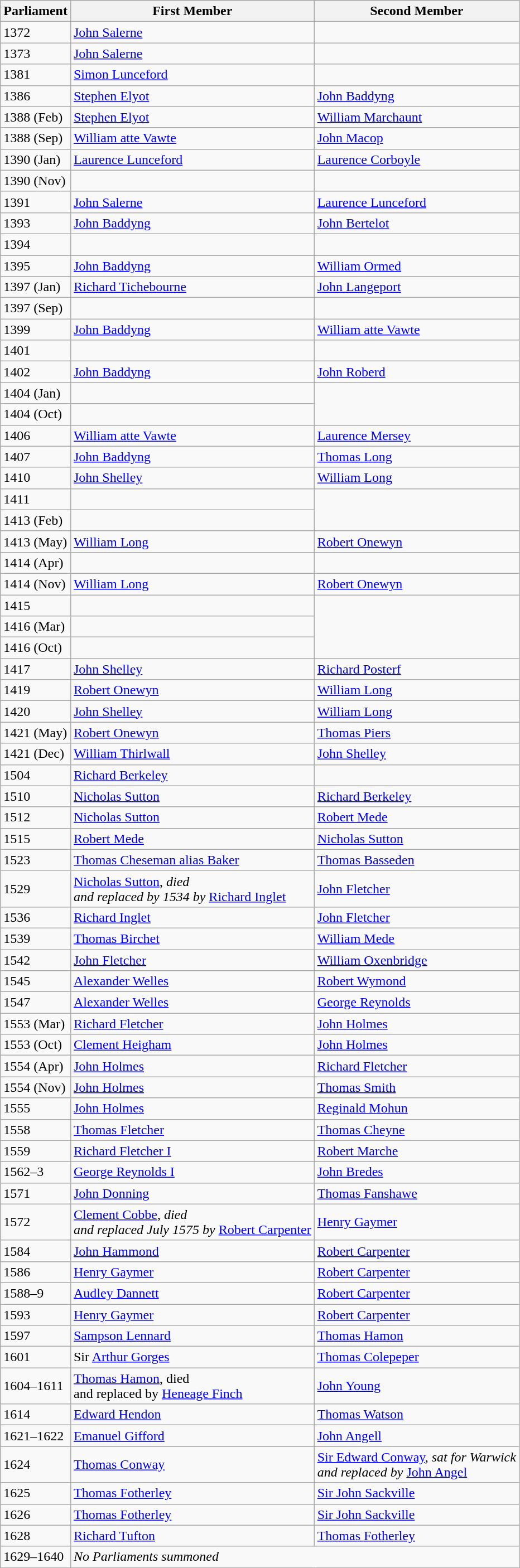<table class="wikitable">
<tr>
<th>Parliament</th>
<th>First Member</th>
<th>Second Member</th>
</tr>
<tr>
<td>1372</td>
<td><a href='#'>John Salerne</a></td>
<td></td>
</tr>
<tr>
<td>1373</td>
<td><a href='#'>John Salerne</a></td>
<td></td>
</tr>
<tr>
<td>1381</td>
<td><a href='#'>Simon Lunceford</a></td>
</tr>
<tr>
<td>1386</td>
<td><a href='#'>Stephen Elyot</a></td>
<td><a href='#'>John Baddyng</a></td>
</tr>
<tr>
<td>1388 (Feb)</td>
<td><a href='#'>Stephen Elyot</a></td>
<td><a href='#'>William Marchaunt</a></td>
</tr>
<tr>
<td>1388 (Sep)</td>
<td><a href='#'>William atte Vawte</a></td>
<td><a href='#'>John Macop</a></td>
</tr>
<tr>
<td>1390 (Jan)</td>
<td><a href='#'>Laurence Lunceford</a></td>
<td><a href='#'>Laurence Corboyle</a></td>
</tr>
<tr>
<td>1390 (Nov)</td>
<td></td>
</tr>
<tr>
<td>1391</td>
<td><a href='#'>John Salerne</a></td>
<td><a href='#'>Laurence Lunceford</a></td>
</tr>
<tr>
<td>1393</td>
<td><a href='#'>John Baddyng</a></td>
<td><a href='#'>John Bertelot</a></td>
</tr>
<tr>
<td>1394</td>
<td></td>
</tr>
<tr>
<td>1395</td>
<td><a href='#'>John Baddyng</a></td>
<td><a href='#'>William Ormed</a></td>
</tr>
<tr>
<td>1397 (Jan)</td>
<td><a href='#'>Richard Tichebourne</a></td>
<td><a href='#'>John Langeport</a></td>
</tr>
<tr>
<td>1397 (Sep)</td>
<td></td>
</tr>
<tr>
<td>1399</td>
<td><a href='#'>John Baddyng</a></td>
<td><a href='#'>William atte Vawte</a></td>
</tr>
<tr>
<td>1401</td>
<td></td>
</tr>
<tr>
<td>1402</td>
<td><a href='#'>John Baddyng</a></td>
<td><a href='#'>John Roberd</a></td>
</tr>
<tr>
<td>1404 (Jan)</td>
<td></td>
</tr>
<tr>
<td>1404 (Oct)</td>
<td></td>
</tr>
<tr>
<td>1406</td>
<td><a href='#'>William atte Vawte</a></td>
<td><a href='#'>Laurence Mersey</a></td>
</tr>
<tr>
<td>1407</td>
<td><a href='#'>John Baddyng</a></td>
<td><a href='#'>Thomas Long</a></td>
</tr>
<tr>
<td>1410</td>
<td><a href='#'>John Shelley</a></td>
<td><a href='#'>William Long</a></td>
</tr>
<tr>
<td>1411</td>
<td></td>
</tr>
<tr>
<td>1413 (Feb)</td>
<td></td>
</tr>
<tr>
<td>1413 (May)</td>
<td><a href='#'>William Long</a></td>
<td><a href='#'>Robert Onewyn</a></td>
</tr>
<tr>
<td>1414 (Apr)</td>
<td></td>
</tr>
<tr>
<td>1414 (Nov)</td>
<td><a href='#'>William Long</a></td>
<td><a href='#'>Robert Onewyn</a></td>
</tr>
<tr>
<td>1415</td>
<td></td>
</tr>
<tr>
<td>1416 (Mar)</td>
<td></td>
</tr>
<tr>
<td>1416 (Oct)</td>
<td></td>
</tr>
<tr>
<td>1417</td>
<td><a href='#'>John Shelley</a></td>
<td><a href='#'>Richard Posterf</a></td>
</tr>
<tr>
<td>1419</td>
<td><a href='#'>Robert Onewyn</a></td>
<td><a href='#'>William Long</a></td>
</tr>
<tr>
<td>1420</td>
<td><a href='#'>John Shelley</a></td>
<td><a href='#'>William Long</a></td>
</tr>
<tr>
<td>1421 (May)</td>
<td><a href='#'>Robert Onewyn</a></td>
<td><a href='#'>Thomas Piers</a></td>
</tr>
<tr>
<td>1421 (Dec)</td>
<td><a href='#'>William Thirlwall</a></td>
<td><a href='#'>John Shelley</a></td>
</tr>
<tr>
<td>1504</td>
<td><a href='#'>Richard Berkeley</a></td>
</tr>
<tr>
<td>1510</td>
<td><a href='#'>Nicholas Sutton</a></td>
<td><a href='#'>Richard Berkeley</a></td>
</tr>
<tr>
<td>1512</td>
<td><a href='#'>Nicholas Sutton</a></td>
<td><a href='#'>Robert Mede</a></td>
</tr>
<tr>
<td>1515</td>
<td><a href='#'>Robert Mede</a></td>
<td><a href='#'>Nicholas Sutton</a></td>
</tr>
<tr>
<td>1523</td>
<td><a href='#'>Thomas Cheseman alias Baker</a></td>
<td><a href='#'>Thomas Basseden</a></td>
</tr>
<tr>
<td>1529</td>
<td><a href='#'>Nicholas Sutton</a>, <em>died <br> and replaced by 1534 by</em> <a href='#'>Richard Inglet</a></td>
<td><a href='#'>John Fletcher</a></td>
</tr>
<tr>
<td>1536</td>
<td><a href='#'>Richard Inglet</a></td>
<td><a href='#'>John Fletcher</a></td>
</tr>
<tr>
<td>1539</td>
<td><a href='#'>Thomas Birchet</a></td>
<td><a href='#'>William Mede</a></td>
</tr>
<tr>
<td>1542</td>
<td><a href='#'>John Fletcher</a></td>
<td><a href='#'>William Oxenbridge</a></td>
</tr>
<tr>
<td>1545</td>
<td><a href='#'>Alexander Welles</a></td>
<td><a href='#'>Robert Wymond</a></td>
</tr>
<tr>
<td>1547</td>
<td><a href='#'>Alexander Welles</a></td>
<td><a href='#'>George Reynolds</a></td>
</tr>
<tr>
<td>1553 (Mar)</td>
<td><a href='#'>Richard Fletcher</a></td>
<td><a href='#'>John Holmes</a></td>
</tr>
<tr>
<td>1553 (Oct)</td>
<td><a href='#'>Clement Heigham</a></td>
<td><a href='#'>John Holmes</a></td>
</tr>
<tr>
<td>1554 (Apr)</td>
<td><a href='#'>John Holmes</a></td>
<td><a href='#'>Richard Fletcher</a></td>
</tr>
<tr>
<td>1554 (Nov)</td>
<td><a href='#'>John Holmes</a></td>
<td><a href='#'>Thomas Smith</a></td>
</tr>
<tr>
<td>1555</td>
<td><a href='#'>John Holmes</a></td>
<td><a href='#'>Reginald Mohun</a></td>
</tr>
<tr>
<td>1558</td>
<td><a href='#'>Thomas Fletcher</a></td>
<td><a href='#'>Thomas Cheyne</a></td>
</tr>
<tr>
<td>1559</td>
<td><a href='#'>Richard Fletcher I</a></td>
<td><a href='#'>Robert Marche</a></td>
</tr>
<tr>
<td>1562–3</td>
<td><a href='#'>George Reynolds I</a></td>
<td><a href='#'>John Bredes</a></td>
</tr>
<tr>
<td>1571</td>
<td><a href='#'>John Donning</a></td>
<td><a href='#'>Thomas Fanshawe</a></td>
</tr>
<tr>
<td>1572</td>
<td><a href='#'>Clement Cobbe</a>, <em>died <br> and replaced July 1575 by</em> <a href='#'>Robert Carpenter</a></td>
<td><a href='#'>Henry Gaymer</a></td>
</tr>
<tr>
<td>1584</td>
<td><a href='#'>John Hammond</a></td>
<td><a href='#'>Robert Carpenter</a></td>
</tr>
<tr>
<td>1586</td>
<td><a href='#'>Henry Gaymer</a></td>
<td><a href='#'>Robert Carpenter</a></td>
</tr>
<tr>
<td>1588–9</td>
<td><a href='#'>Audley Dannett</a></td>
<td><a href='#'>Robert Carpenter</a></td>
</tr>
<tr>
<td>1593</td>
<td><a href='#'>Henry Gaymer</a></td>
<td><a href='#'>Robert Carpenter</a></td>
</tr>
<tr>
<td>1597</td>
<td><a href='#'>Sampson Lennard</a></td>
<td><a href='#'>Thomas Hamon</a></td>
</tr>
<tr>
<td>1601</td>
<td>Sir <a href='#'>Arthur Gorges</a></td>
<td><a href='#'>Thomas Colepeper</a></td>
</tr>
<tr>
<td>1604–1611</td>
<td><a href='#'>Thomas Hamon</a>, died <br>and replaced by <a href='#'>Heneage Finch</a></td>
<td><a href='#'>John Young</a></td>
</tr>
<tr>
<td>1614</td>
<td><a href='#'>Edward Hendon</a></td>
<td><a href='#'>Thomas Watson</a></td>
</tr>
<tr>
<td>1621–1622</td>
<td><a href='#'>Emanuel Gifford</a></td>
<td><a href='#'>John Angell</a></td>
</tr>
<tr>
<td>1624</td>
<td><a href='#'>Thomas Conway</a></td>
<td><a href='#'>Sir Edward Conway</a>, <em>sat for Warwick <br>and replaced by</em> <a href='#'>John Angel</a></td>
</tr>
<tr>
<td>1625</td>
<td><a href='#'>Thomas Fotherley</a></td>
<td><a href='#'>Sir John Sackville</a></td>
</tr>
<tr>
<td>1626</td>
<td><a href='#'>Thomas Fotherley</a></td>
<td><a href='#'>Sir John Sackville</a></td>
</tr>
<tr>
<td>1628</td>
<td><a href='#'>Richard Tufton</a></td>
<td><a href='#'>Thomas Fotherley</a></td>
</tr>
<tr>
<td>1629–1640</td>
<td colspan = "2"><em>No Parliaments summoned</em></td>
</tr>
</table>
